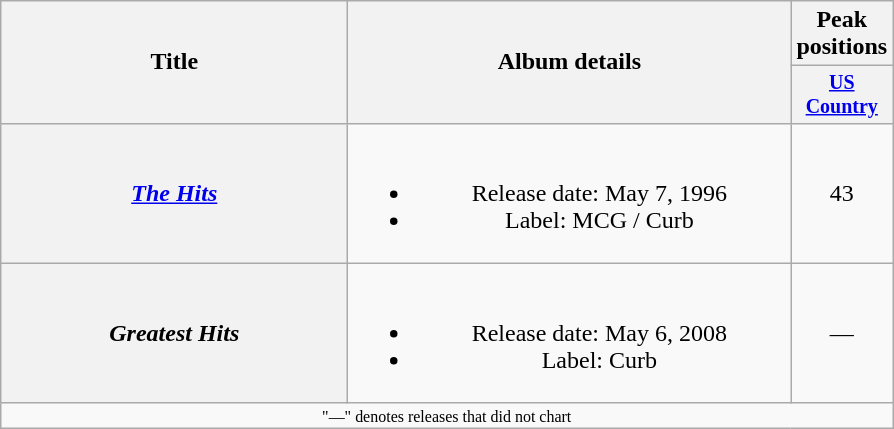<table class="wikitable plainrowheaders" style="text-align:center;">
<tr>
<th rowspan="2" style="width:14em;">Title</th>
<th rowspan="2" style="width:18em;">Album details</th>
<th>Peak positions</th>
</tr>
<tr style="font-size:smaller;">
<th width="60"><a href='#'>US Country</a><br></th>
</tr>
<tr>
<th scope="row"><em><a href='#'>The Hits</a></em></th>
<td><br><ul><li>Release date: May 7, 1996</li><li>Label: MCG / Curb</li></ul></td>
<td>43</td>
</tr>
<tr>
<th scope="row"><em>Greatest Hits</em></th>
<td><br><ul><li>Release date: May 6, 2008</li><li>Label: Curb</li></ul></td>
<td>—</td>
</tr>
<tr>
<td colspan="3" style="font-size:8pt">"—" denotes releases that did not chart</td>
</tr>
</table>
